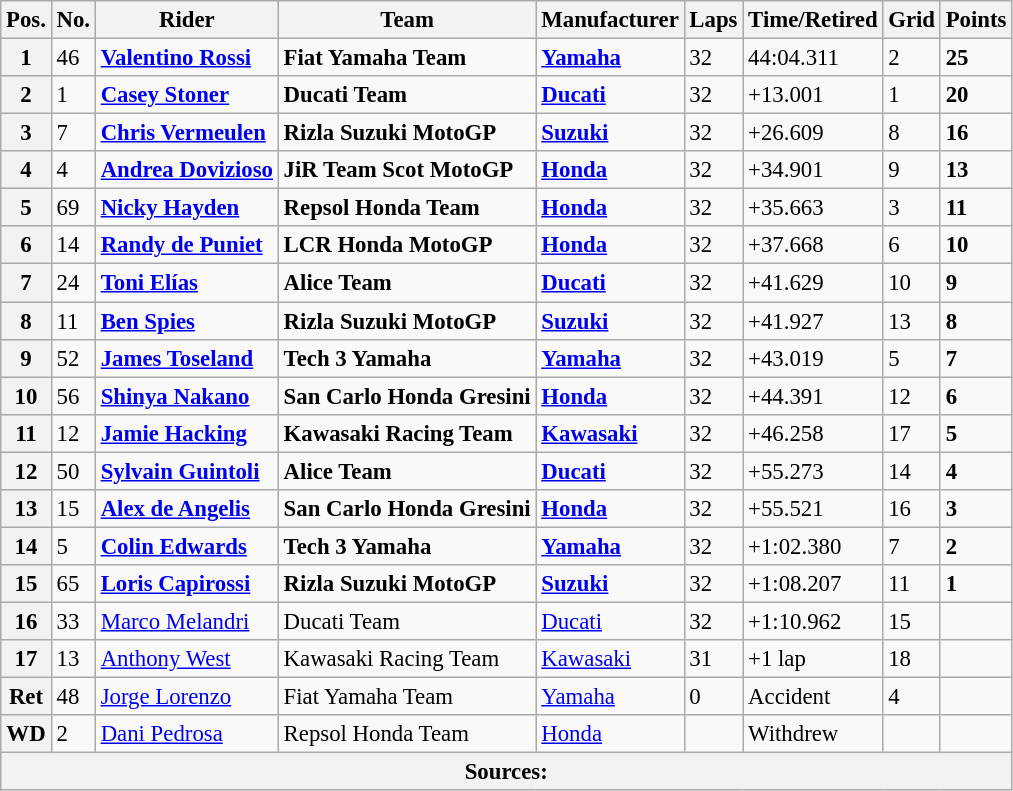<table class="wikitable" style="font-size: 95%;">
<tr>
<th>Pos.</th>
<th>No.</th>
<th>Rider</th>
<th>Team</th>
<th>Manufacturer</th>
<th>Laps</th>
<th>Time/Retired</th>
<th>Grid</th>
<th>Points</th>
</tr>
<tr>
<th>1</th>
<td>46</td>
<td> <strong><a href='#'>Valentino Rossi</a></strong></td>
<td><strong>Fiat Yamaha Team</strong></td>
<td><strong><a href='#'>Yamaha</a></strong></td>
<td>32</td>
<td>44:04.311</td>
<td>2</td>
<td><strong>25</strong></td>
</tr>
<tr>
<th>2</th>
<td>1</td>
<td> <strong><a href='#'>Casey Stoner</a></strong></td>
<td><strong>Ducati Team</strong></td>
<td><strong><a href='#'>Ducati</a></strong></td>
<td>32</td>
<td>+13.001</td>
<td>1</td>
<td><strong>20</strong></td>
</tr>
<tr>
<th>3</th>
<td>7</td>
<td> <strong><a href='#'>Chris Vermeulen</a></strong></td>
<td><strong>Rizla Suzuki MotoGP</strong></td>
<td><strong><a href='#'>Suzuki</a></strong></td>
<td>32</td>
<td>+26.609</td>
<td>8</td>
<td><strong>16</strong></td>
</tr>
<tr>
<th>4</th>
<td>4</td>
<td> <strong><a href='#'>Andrea Dovizioso</a></strong></td>
<td><strong>JiR Team Scot MotoGP</strong></td>
<td><strong><a href='#'>Honda</a></strong></td>
<td>32</td>
<td>+34.901</td>
<td>9</td>
<td><strong>13</strong></td>
</tr>
<tr>
<th>5</th>
<td>69</td>
<td> <strong><a href='#'>Nicky Hayden</a></strong></td>
<td><strong>Repsol Honda Team</strong></td>
<td><strong><a href='#'>Honda</a></strong></td>
<td>32</td>
<td>+35.663</td>
<td>3</td>
<td><strong>11</strong></td>
</tr>
<tr>
<th>6</th>
<td>14</td>
<td> <strong><a href='#'>Randy de Puniet</a></strong></td>
<td><strong>LCR Honda MotoGP</strong></td>
<td><strong><a href='#'>Honda</a></strong></td>
<td>32</td>
<td>+37.668</td>
<td>6</td>
<td><strong>10</strong></td>
</tr>
<tr>
<th>7</th>
<td>24</td>
<td> <strong><a href='#'>Toni Elías</a></strong></td>
<td><strong>Alice Team</strong></td>
<td><strong><a href='#'>Ducati</a></strong></td>
<td>32</td>
<td>+41.629</td>
<td>10</td>
<td><strong>9</strong></td>
</tr>
<tr>
<th>8</th>
<td>11</td>
<td> <strong><a href='#'>Ben Spies</a></strong></td>
<td><strong>Rizla Suzuki MotoGP</strong></td>
<td><strong><a href='#'>Suzuki</a></strong></td>
<td>32</td>
<td>+41.927</td>
<td>13</td>
<td><strong>8</strong></td>
</tr>
<tr>
<th>9</th>
<td>52</td>
<td> <strong><a href='#'>James Toseland</a></strong></td>
<td><strong>Tech 3 Yamaha</strong></td>
<td><strong><a href='#'>Yamaha</a></strong></td>
<td>32</td>
<td>+43.019</td>
<td>5</td>
<td><strong>7</strong></td>
</tr>
<tr>
<th>10</th>
<td>56</td>
<td> <strong><a href='#'>Shinya Nakano</a></strong></td>
<td><strong>San Carlo Honda Gresini</strong></td>
<td><strong><a href='#'>Honda</a></strong></td>
<td>32</td>
<td>+44.391</td>
<td>12</td>
<td><strong>6</strong></td>
</tr>
<tr>
<th>11</th>
<td>12</td>
<td> <strong><a href='#'>Jamie Hacking</a></strong></td>
<td><strong>Kawasaki Racing Team</strong></td>
<td><strong><a href='#'>Kawasaki</a></strong></td>
<td>32</td>
<td>+46.258</td>
<td>17</td>
<td><strong>5</strong></td>
</tr>
<tr>
<th>12</th>
<td>50</td>
<td> <strong><a href='#'>Sylvain Guintoli</a></strong></td>
<td><strong>Alice Team</strong></td>
<td><strong><a href='#'>Ducati</a></strong></td>
<td>32</td>
<td>+55.273</td>
<td>14</td>
<td><strong>4</strong></td>
</tr>
<tr>
<th>13</th>
<td>15</td>
<td> <strong><a href='#'>Alex de Angelis</a></strong></td>
<td><strong>San Carlo Honda Gresini</strong></td>
<td><strong><a href='#'>Honda</a></strong></td>
<td>32</td>
<td>+55.521</td>
<td>16</td>
<td><strong>3</strong></td>
</tr>
<tr>
<th>14</th>
<td>5</td>
<td> <strong><a href='#'>Colin Edwards</a></strong></td>
<td><strong>Tech 3 Yamaha</strong></td>
<td><strong><a href='#'>Yamaha</a></strong></td>
<td>32</td>
<td>+1:02.380</td>
<td>7</td>
<td><strong>2</strong></td>
</tr>
<tr>
<th>15</th>
<td>65</td>
<td> <strong><a href='#'>Loris Capirossi</a></strong></td>
<td><strong>Rizla Suzuki MotoGP</strong></td>
<td><strong><a href='#'>Suzuki</a></strong></td>
<td>32</td>
<td>+1:08.207</td>
<td>11</td>
<td><strong>1</strong></td>
</tr>
<tr>
<th>16</th>
<td>33</td>
<td> <a href='#'>Marco Melandri</a></td>
<td>Ducati Team</td>
<td><a href='#'>Ducati</a></td>
<td>32</td>
<td>+1:10.962</td>
<td>15</td>
<td></td>
</tr>
<tr>
<th>17</th>
<td>13</td>
<td> <a href='#'>Anthony West</a></td>
<td>Kawasaki Racing Team</td>
<td><a href='#'>Kawasaki</a></td>
<td>31</td>
<td>+1 lap</td>
<td>18</td>
<td></td>
</tr>
<tr>
<th>Ret</th>
<td>48</td>
<td> <a href='#'>Jorge Lorenzo</a></td>
<td>Fiat Yamaha Team</td>
<td><a href='#'>Yamaha</a></td>
<td>0</td>
<td>Accident</td>
<td>4</td>
<td></td>
</tr>
<tr>
<th>WD</th>
<td>2</td>
<td> <a href='#'>Dani Pedrosa</a></td>
<td>Repsol Honda Team</td>
<td><a href='#'>Honda</a></td>
<td></td>
<td>Withdrew</td>
<td></td>
<td></td>
</tr>
<tr>
<th colspan=9>Sources:</th>
</tr>
</table>
